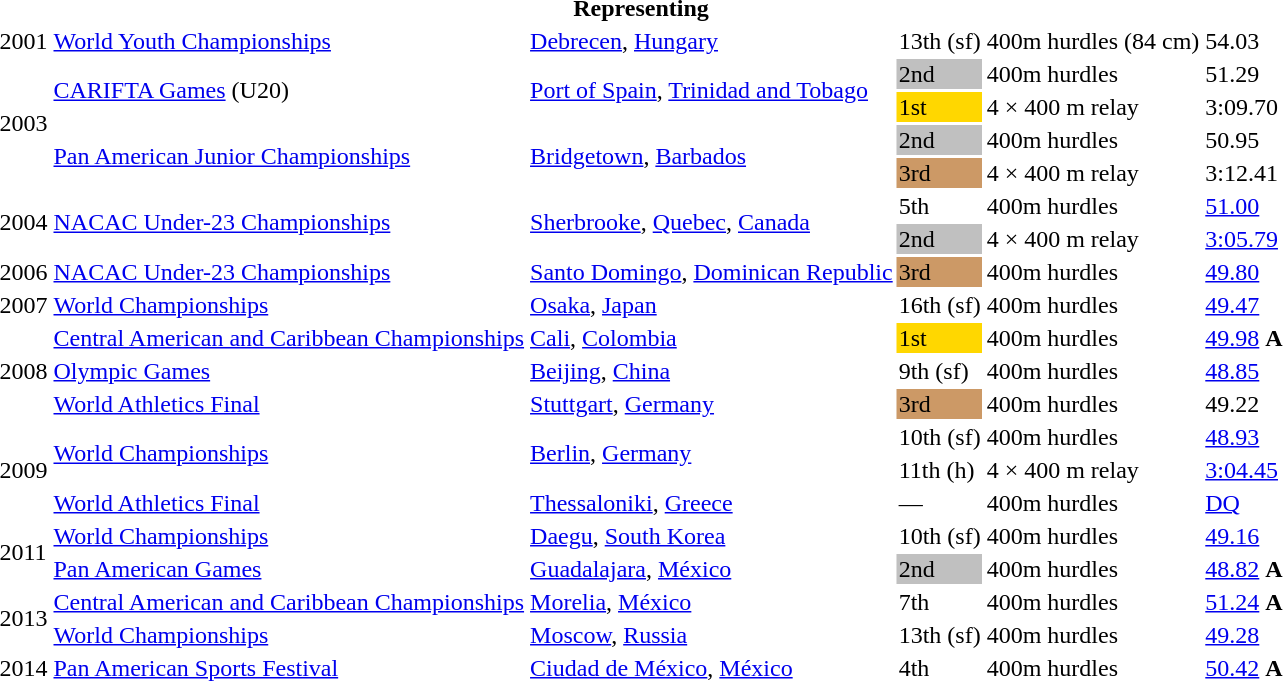<table>
<tr>
<th colspan="6">Representing </th>
</tr>
<tr>
<td>2001</td>
<td><a href='#'>World Youth Championships</a></td>
<td><a href='#'>Debrecen</a>, <a href='#'>Hungary</a></td>
<td>13th (sf)</td>
<td>400m hurdles (84 cm)</td>
<td>54.03</td>
</tr>
<tr>
<td rowspan=4>2003</td>
<td rowspan=2><a href='#'>CARIFTA Games</a> (U20)</td>
<td rowspan=2><a href='#'>Port of Spain</a>, <a href='#'>Trinidad and Tobago</a></td>
<td bgcolor=silver>2nd</td>
<td>400m hurdles</td>
<td>51.29</td>
</tr>
<tr>
<td bgcolor=gold>1st</td>
<td>4 × 400 m relay</td>
<td>3:09.70</td>
</tr>
<tr>
<td rowspan=2><a href='#'>Pan American Junior Championships</a></td>
<td rowspan=2><a href='#'>Bridgetown</a>, <a href='#'>Barbados</a></td>
<td bgcolor=silver>2nd</td>
<td>400m hurdles</td>
<td>50.95</td>
</tr>
<tr>
<td bgcolor="cc9966">3rd</td>
<td>4 × 400 m relay</td>
<td>3:12.41</td>
</tr>
<tr>
<td rowspan=2>2004</td>
<td rowspan=2><a href='#'>NACAC Under-23 Championships</a></td>
<td rowspan=2><a href='#'>Sherbrooke</a>, <a href='#'>Quebec</a>, <a href='#'>Canada</a></td>
<td>5th</td>
<td>400m hurdles</td>
<td><a href='#'>51.00</a></td>
</tr>
<tr>
<td bgcolor=silver>2nd</td>
<td>4 × 400 m relay</td>
<td><a href='#'>3:05.79</a></td>
</tr>
<tr>
<td>2006</td>
<td><a href='#'>NACAC Under-23 Championships</a></td>
<td><a href='#'>Santo Domingo</a>, <a href='#'>Dominican Republic</a></td>
<td bgcolor="cc9966">3rd</td>
<td>400m hurdles</td>
<td><a href='#'>49.80</a></td>
</tr>
<tr>
<td>2007</td>
<td><a href='#'>World Championships</a></td>
<td><a href='#'>Osaka</a>, <a href='#'>Japan</a></td>
<td>16th (sf)</td>
<td>400m hurdles</td>
<td><a href='#'>49.47</a></td>
</tr>
<tr>
<td rowspan=3>2008</td>
<td><a href='#'>Central American and Caribbean Championships</a></td>
<td><a href='#'>Cali</a>, <a href='#'>Colombia</a></td>
<td bgcolor=gold>1st</td>
<td>400m hurdles</td>
<td><a href='#'>49.98</a> <strong>A</strong></td>
</tr>
<tr>
<td><a href='#'>Olympic Games</a></td>
<td><a href='#'>Beijing</a>, <a href='#'>China</a></td>
<td>9th (sf)</td>
<td>400m hurdles</td>
<td><a href='#'>48.85</a></td>
</tr>
<tr>
<td><a href='#'>World Athletics Final</a></td>
<td><a href='#'>Stuttgart</a>, <a href='#'>Germany</a></td>
<td bgcolor="cc9966">3rd</td>
<td>400m hurdles</td>
<td>49.22</td>
</tr>
<tr>
<td rowspan=3>2009</td>
<td rowspan=2><a href='#'>World Championships</a></td>
<td rowspan=2><a href='#'>Berlin</a>, <a href='#'>Germany</a></td>
<td>10th (sf)</td>
<td>400m hurdles</td>
<td><a href='#'>48.93</a></td>
</tr>
<tr>
<td>11th (h)</td>
<td>4 × 400 m relay</td>
<td><a href='#'>3:04.45</a></td>
</tr>
<tr>
<td><a href='#'>World Athletics Final</a></td>
<td><a href='#'>Thessaloniki</a>, <a href='#'>Greece</a></td>
<td>—</td>
<td>400m hurdles</td>
<td><a href='#'>DQ</a></td>
</tr>
<tr>
<td rowspan=2>2011</td>
<td><a href='#'>World Championships</a></td>
<td><a href='#'>Daegu</a>, <a href='#'>South Korea</a></td>
<td>10th (sf)</td>
<td>400m hurdles</td>
<td><a href='#'>49.16</a></td>
</tr>
<tr>
<td><a href='#'>Pan American Games</a></td>
<td><a href='#'>Guadalajara</a>, <a href='#'>México</a></td>
<td bgcolor=silver>2nd</td>
<td>400m hurdles</td>
<td><a href='#'>48.82</a> <strong>A</strong></td>
</tr>
<tr>
<td rowspan=2>2013</td>
<td><a href='#'>Central American and Caribbean Championships</a></td>
<td><a href='#'>Morelia</a>, <a href='#'>México</a></td>
<td>7th</td>
<td>400m hurdles</td>
<td><a href='#'>51.24</a> <strong>A</strong></td>
</tr>
<tr>
<td><a href='#'>World Championships</a></td>
<td><a href='#'>Moscow</a>, <a href='#'>Russia</a></td>
<td>13th (sf)</td>
<td>400m hurdles</td>
<td><a href='#'>49.28</a></td>
</tr>
<tr>
<td>2014</td>
<td><a href='#'>Pan American Sports Festival</a></td>
<td><a href='#'>Ciudad de México</a>, <a href='#'>México</a></td>
<td>4th</td>
<td>400m hurdles</td>
<td><a href='#'>50.42</a> <strong>A</strong></td>
</tr>
</table>
